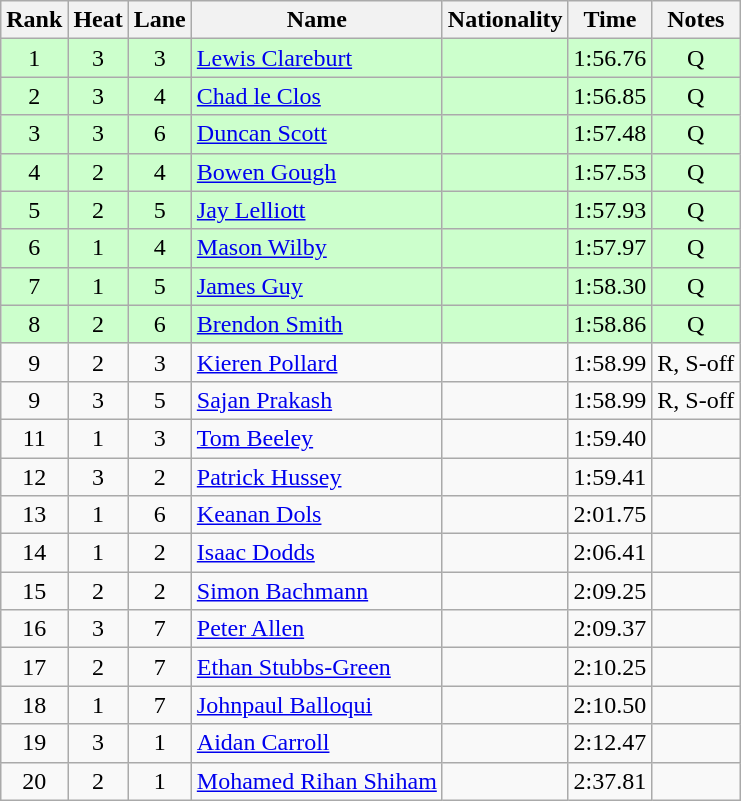<table class="wikitable sortable" style="text-align:center">
<tr>
<th>Rank</th>
<th>Heat</th>
<th>Lane</th>
<th>Name</th>
<th>Nationality</th>
<th>Time</th>
<th>Notes</th>
</tr>
<tr bgcolor=ccffcc>
<td>1</td>
<td>3</td>
<td>3</td>
<td align="left"><a href='#'>Lewis Clareburt</a></td>
<td align="left"></td>
<td>1:56.76</td>
<td>Q</td>
</tr>
<tr bgcolor=ccffcc>
<td>2</td>
<td>3</td>
<td>4</td>
<td align="left"><a href='#'>Chad le Clos</a></td>
<td align="left"></td>
<td>1:56.85</td>
<td>Q</td>
</tr>
<tr bgcolor=ccffcc>
<td>3</td>
<td>3</td>
<td>6</td>
<td align="left"><a href='#'>Duncan Scott</a></td>
<td align="left"></td>
<td>1:57.48</td>
<td>Q</td>
</tr>
<tr bgcolor=ccffcc>
<td>4</td>
<td>2</td>
<td>4</td>
<td align="left"><a href='#'>Bowen Gough</a></td>
<td align="left"></td>
<td>1:57.53</td>
<td>Q</td>
</tr>
<tr bgcolor=ccffcc>
<td>5</td>
<td>2</td>
<td>5</td>
<td align="left"><a href='#'>Jay Lelliott</a></td>
<td align="left"></td>
<td>1:57.93</td>
<td>Q</td>
</tr>
<tr bgcolor=ccffcc>
<td>6</td>
<td>1</td>
<td>4</td>
<td align=left><a href='#'>Mason Wilby</a></td>
<td align="left"></td>
<td>1:57.97</td>
<td>Q</td>
</tr>
<tr bgcolor=ccffcc>
<td>7</td>
<td>1</td>
<td>5</td>
<td align=left><a href='#'>James Guy</a></td>
<td align="left"></td>
<td>1:58.30</td>
<td>Q</td>
</tr>
<tr bgcolor=ccffcc>
<td>8</td>
<td>2</td>
<td>6</td>
<td align="left"><a href='#'>Brendon Smith</a></td>
<td align="left"></td>
<td>1:58.86</td>
<td>Q</td>
</tr>
<tr>
<td>9</td>
<td>2</td>
<td>3</td>
<td align="left"><a href='#'>Kieren Pollard</a></td>
<td align="left"></td>
<td>1:58.99</td>
<td>R, S-off</td>
</tr>
<tr>
<td>9</td>
<td>3</td>
<td>5</td>
<td align=left><a href='#'>Sajan Prakash</a></td>
<td align="left"></td>
<td>1:58.99</td>
<td>R, S-off</td>
</tr>
<tr>
<td>11</td>
<td>1</td>
<td>3</td>
<td align="left"><a href='#'>Tom Beeley</a></td>
<td align="left"></td>
<td>1:59.40</td>
<td></td>
</tr>
<tr>
<td>12</td>
<td>3</td>
<td>2</td>
<td align="left"><a href='#'>Patrick Hussey</a></td>
<td align="left"></td>
<td>1:59.41</td>
<td></td>
</tr>
<tr>
<td>13</td>
<td>1</td>
<td>6</td>
<td align="left"><a href='#'>Keanan Dols</a></td>
<td align="left"></td>
<td>2:01.75</td>
<td></td>
</tr>
<tr>
<td>14</td>
<td>1</td>
<td>2</td>
<td align="left"><a href='#'>Isaac Dodds</a></td>
<td align="left"></td>
<td>2:06.41</td>
<td></td>
</tr>
<tr>
<td>15</td>
<td>2</td>
<td>2</td>
<td align=left><a href='#'>Simon Bachmann</a></td>
<td align="left"></td>
<td>2:09.25</td>
<td></td>
</tr>
<tr>
<td>16</td>
<td>3</td>
<td>7</td>
<td align="left"><a href='#'>Peter Allen</a></td>
<td align="left"></td>
<td>2:09.37</td>
<td></td>
</tr>
<tr>
<td>17</td>
<td>2</td>
<td>7</td>
<td align="left"><a href='#'>Ethan Stubbs-Green</a></td>
<td align="left"></td>
<td>2:10.25</td>
<td></td>
</tr>
<tr>
<td>18</td>
<td>1</td>
<td>7</td>
<td align="left"><a href='#'>Johnpaul Balloqui</a></td>
<td align="left"></td>
<td>2:10.50</td>
<td></td>
</tr>
<tr>
<td>19</td>
<td>3</td>
<td>1</td>
<td align="left"><a href='#'>Aidan Carroll</a></td>
<td align="left"></td>
<td>2:12.47</td>
<td></td>
</tr>
<tr>
<td>20</td>
<td>2</td>
<td>1</td>
<td align="left"><a href='#'>Mohamed Rihan Shiham</a></td>
<td align="left"></td>
<td>2:37.81</td>
<td></td>
</tr>
</table>
